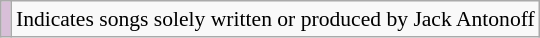<table class="wikitable sortable" style="font-size:90%;">
<tr>
<td style="background-color:#D8BFD8"></td>
<td>Indicates songs solely written or produced by Jack Antonoff</td>
</tr>
</table>
